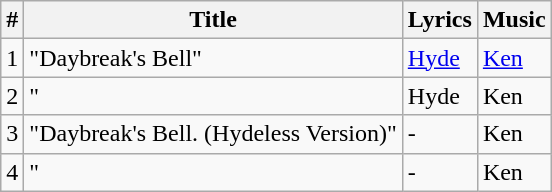<table class="wikitable">
<tr>
<th>#</th>
<th>Title</th>
<th>Lyrics</th>
<th>Music</th>
</tr>
<tr>
<td>1</td>
<td>"Daybreak's Bell"</td>
<td><a href='#'>Hyde</a></td>
<td><a href='#'>Ken</a></td>
</tr>
<tr>
<td>2</td>
<td>"</td>
<td>Hyde</td>
<td>Ken</td>
</tr>
<tr>
<td>3</td>
<td>"Daybreak's Bell. (Hydeless Version)"</td>
<td>‐</td>
<td>Ken</td>
</tr>
<tr>
<td>4</td>
<td>"</td>
<td>‐</td>
<td>Ken</td>
</tr>
</table>
